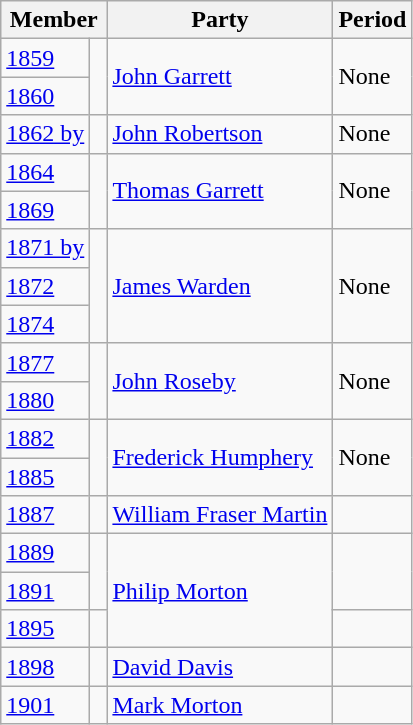<table class="wikitable">
<tr>
<th colspan="2">Member</th>
<th>Party</th>
<th>Period</th>
</tr>
<tr>
<td><a href='#'>1859</a></td>
<td rowspan="2" > </td>
<td rowspan="2"><a href='#'>John Garrett</a></td>
<td rowspan="2">None</td>
</tr>
<tr>
<td><a href='#'>1860</a></td>
</tr>
<tr>
<td><a href='#'>1862 by</a></td>
<td> </td>
<td><a href='#'>John Robertson</a></td>
<td>None</td>
</tr>
<tr>
<td><a href='#'>1864</a></td>
<td rowspan="2" > </td>
<td rowspan="2"><a href='#'>Thomas Garrett</a></td>
<td rowspan="2">None</td>
</tr>
<tr>
<td><a href='#'>1869</a></td>
</tr>
<tr>
<td><a href='#'>1871 by</a></td>
<td rowspan="3" > </td>
<td rowspan="3"><a href='#'>James Warden</a></td>
<td rowspan="3">None</td>
</tr>
<tr>
<td><a href='#'>1872</a></td>
</tr>
<tr>
<td><a href='#'>1874</a></td>
</tr>
<tr>
<td><a href='#'>1877</a></td>
<td rowspan="2" > </td>
<td rowspan="2"><a href='#'>John Roseby</a></td>
<td rowspan="2">None</td>
</tr>
<tr>
<td><a href='#'>1880</a></td>
</tr>
<tr>
<td><a href='#'>1882</a></td>
<td rowspan="2" > </td>
<td rowspan="2"><a href='#'>Frederick Humphery</a></td>
<td rowspan="2">None</td>
</tr>
<tr>
<td><a href='#'>1885</a></td>
</tr>
<tr>
<td><a href='#'>1887</a></td>
<td> </td>
<td><a href='#'>William Fraser Martin</a></td>
<td></td>
</tr>
<tr>
<td><a href='#'>1889</a></td>
<td rowspan="2" > </td>
<td rowspan="3"><a href='#'>Philip Morton</a></td>
<td rowspan="2"></td>
</tr>
<tr>
<td><a href='#'>1891</a></td>
</tr>
<tr>
<td><a href='#'>1895</a></td>
<td> </td>
<td></td>
</tr>
<tr>
<td><a href='#'>1898</a></td>
<td> </td>
<td><a href='#'>David Davis</a></td>
<td></td>
</tr>
<tr>
<td><a href='#'>1901</a></td>
<td> </td>
<td><a href='#'>Mark Morton</a></td>
<td></td>
</tr>
</table>
